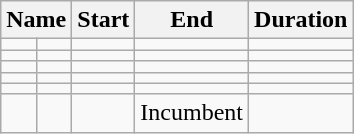<table class="wikitable sortable" style="text-align:center">
<tr>
<th colspan=2>Name</th>
<th>Start</th>
<th>End</th>
<th>Duration</th>
</tr>
<tr>
<td></td>
<td></td>
<td></td>
<td></td>
<td></td>
</tr>
<tr>
<td></td>
<td></td>
<td></td>
<td></td>
<td></td>
</tr>
<tr>
<td></td>
<td></td>
<td></td>
<td></td>
<td></td>
</tr>
<tr>
<td></td>
<td></td>
<td></td>
<td></td>
<td></td>
</tr>
<tr>
<td></td>
<td></td>
<td></td>
<td></td>
<td></td>
</tr>
<tr>
<td></td>
<td></td>
<td></td>
<td>Incumbent</td>
<td></td>
</tr>
</table>
